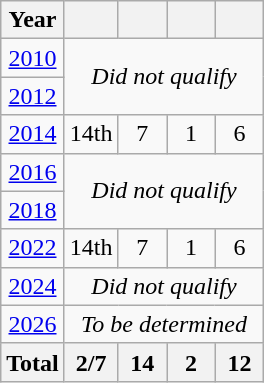<table class="wikitable" style="text-align:center">
<tr>
<th>Year</th>
<th></th>
<th width=25></th>
<th width=25></th>
<th width=25></th>
</tr>
<tr>
<td> <a href='#'>2010</a></td>
<td rowspan=2 colspan=4><em>Did not qualify</em></td>
</tr>
<tr>
<td> <a href='#'>2012</a></td>
</tr>
<tr>
<td> <a href='#'>2014</a></td>
<td>14th</td>
<td>7</td>
<td>1</td>
<td>6</td>
</tr>
<tr>
<td> <a href='#'>2016</a></td>
<td rowspan=2 colspan=4><em>Did not qualify</em></td>
</tr>
<tr>
<td> <a href='#'>2018</a></td>
</tr>
<tr>
<td> <a href='#'>2022</a></td>
<td>14th</td>
<td>7</td>
<td>1</td>
<td>6</td>
</tr>
<tr>
<td> <a href='#'>2024</a></td>
<td colspan=4><em>Did not qualify</em></td>
</tr>
<tr>
<td> <a href='#'>2026</a></td>
<td colspan=4><em>To be determined</em></td>
</tr>
<tr>
<th>Total</th>
<th>2/7</th>
<th>14</th>
<th>2</th>
<th>12</th>
</tr>
</table>
